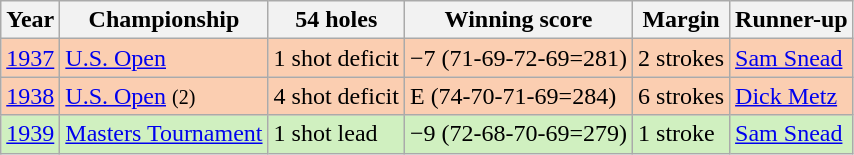<table class="wikitable">
<tr>
<th>Year</th>
<th>Championship</th>
<th>54 holes</th>
<th>Winning score</th>
<th>Margin</th>
<th>Runner-up</th>
</tr>
<tr style="background:#FBCEB1;">
<td><a href='#'>1937</a></td>
<td><a href='#'>U.S. Open</a></td>
<td>1 shot deficit</td>
<td>−7 (71-69-72-69=281)</td>
<td>2 strokes</td>
<td> <a href='#'>Sam Snead</a></td>
</tr>
<tr style="background:#FBCEB1;">
<td><a href='#'>1938</a></td>
<td><a href='#'>U.S. Open</a> <small> (2)</small></td>
<td>4 shot deficit</td>
<td>E (74-70-71-69=284)</td>
<td>6 strokes</td>
<td> <a href='#'>Dick Metz</a></td>
</tr>
<tr style="background:#D0F0C0;">
<td><a href='#'>1939</a></td>
<td><a href='#'>Masters Tournament</a></td>
<td>1 shot lead</td>
<td>−9 (72-68-70-69=279)</td>
<td>1 stroke</td>
<td> <a href='#'>Sam Snead</a></td>
</tr>
</table>
